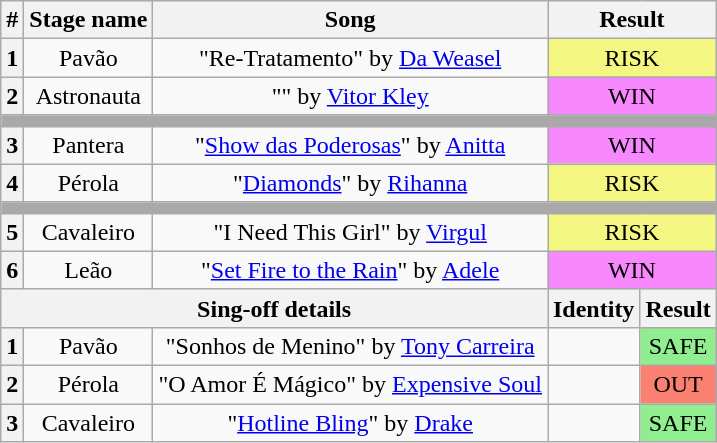<table class="wikitable plainrowheaders" style="text-align: center;">
<tr>
<th>#</th>
<th>Stage name</th>
<th>Song</th>
<th colspan=2>Result</th>
</tr>
<tr>
<th>1</th>
<td>Pavão</td>
<td>"Re-Tratamento" by <a href='#'>Da Weasel</a></td>
<td colspan=2 bgcolor="#F3F781">RISK</td>
</tr>
<tr>
<th>2</th>
<td>Astronauta</td>
<td>"" by <a href='#'>Vitor Kley</a></td>
<td colspan=2 bgcolor="#F888FD">WIN</td>
</tr>
<tr>
<td colspan="5" style="background:darkgray"></td>
</tr>
<tr>
<th>3</th>
<td>Pantera</td>
<td>"<a href='#'>Show das Poderosas</a>" by <a href='#'>Anitta</a></td>
<td colspan=2 bgcolor="#F888FD">WIN</td>
</tr>
<tr>
<th>4</th>
<td>Pérola</td>
<td>"<a href='#'>Diamonds</a>" by <a href='#'>Rihanna</a></td>
<td colspan=2 bgcolor="#F3F781">RISK</td>
</tr>
<tr>
<td colspan="5" style="background:darkgray"></td>
</tr>
<tr>
<th>5</th>
<td>Cavaleiro</td>
<td>"I Need This Girl" by <a href='#'>Virgul</a></td>
<td colspan=2 bgcolor="#F3F781">RISK</td>
</tr>
<tr>
<th>6</th>
<td>Leão</td>
<td>"<a href='#'>Set Fire to the Rain</a>" by <a href='#'>Adele</a></td>
<td colspan=2 bgcolor="#F888FD">WIN</td>
</tr>
<tr>
<th colspan="3">Sing-off details</th>
<th>Identity</th>
<th>Result</th>
</tr>
<tr>
<th>1</th>
<td>Pavão</td>
<td>"Sonhos de Menino" by <a href='#'>Tony Carreira</a></td>
<td></td>
<td bgcolor=lightgreen>SAFE</td>
</tr>
<tr>
<th>2</th>
<td>Pérola</td>
<td>"O Amor É Mágico" by <a href='#'>Expensive Soul</a></td>
<td></td>
<td bgcolor=salmon>OUT</td>
</tr>
<tr>
<th>3</th>
<td>Cavaleiro</td>
<td>"<a href='#'>Hotline Bling</a>" by <a href='#'>Drake</a></td>
<td></td>
<td bgcolor=lightgreen>SAFE</td>
</tr>
</table>
